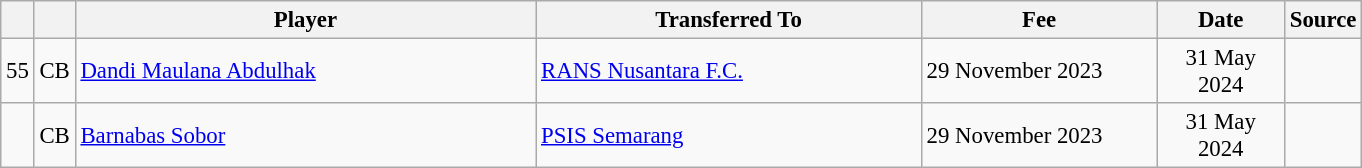<table class="wikitable plainrowheaders sortable" style="font-size:95%">
<tr>
<th></th>
<th></th>
<th scope="col" style="width:300px;">Player</th>
<th scope="col" style="width:250px;">Transferred To</th>
<th scope="col" style="width:150px;">Fee</th>
<th scope="col" style="width:78px;">Date</th>
<th>Source</th>
</tr>
<tr>
<td align="center">55</td>
<td align="center">CB</td>
<td> <a href='#'>Dandi Maulana Abdulhak</a></td>
<td> <a href='#'>RANS Nusantara F.C.</a></td>
<td>29 November 2023</td>
<td align="center">31 May 2024</td>
<td align="center"></td>
</tr>
<tr>
<td align="center"></td>
<td align="center">CB</td>
<td> <a href='#'>Barnabas Sobor</a></td>
<td> <a href='#'>PSIS Semarang</a></td>
<td>29 November 2023</td>
<td align="center">31 May 2024</td>
</tr>
</table>
